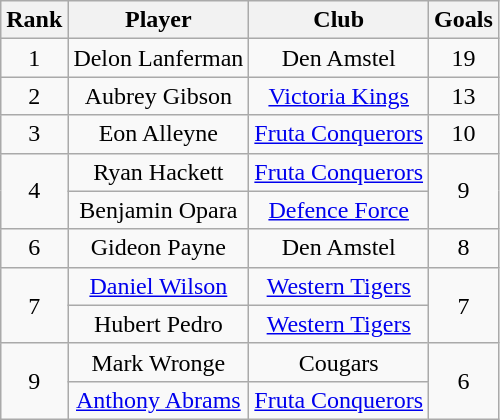<table class="wikitable" style="text-align:center;">
<tr>
<th>Rank</th>
<th>Player</th>
<th>Club</th>
<th>Goals</th>
</tr>
<tr>
<td>1</td>
<td> Delon Lanferman</td>
<td>Den Amstel</td>
<td>19</td>
</tr>
<tr>
<td>2</td>
<td> Aubrey Gibson</td>
<td><a href='#'>Victoria Kings</a></td>
<td>13</td>
</tr>
<tr>
<td>3</td>
<td> Eon Alleyne</td>
<td><a href='#'>Fruta Conquerors</a></td>
<td>10</td>
</tr>
<tr>
<td rowspan=2>4</td>
<td> Ryan Hackett</td>
<td><a href='#'>Fruta Conquerors</a></td>
<td rowspan=2>9</td>
</tr>
<tr>
<td> Benjamin Opara</td>
<td><a href='#'>Defence Force</a></td>
</tr>
<tr>
<td>6</td>
<td> Gideon Payne</td>
<td>Den Amstel</td>
<td>8</td>
</tr>
<tr>
<td rowspan=2>7</td>
<td> <a href='#'>Daniel Wilson</a></td>
<td><a href='#'>Western Tigers</a></td>
<td rowspan=2>7</td>
</tr>
<tr>
<td> Hubert Pedro</td>
<td><a href='#'>Western Tigers</a></td>
</tr>
<tr>
<td rowspan=2>9</td>
<td> Mark Wronge</td>
<td>Cougars</td>
<td rowspan=2>6</td>
</tr>
<tr>
<td> <a href='#'>Anthony Abrams</a></td>
<td><a href='#'>Fruta Conquerors</a></td>
</tr>
</table>
